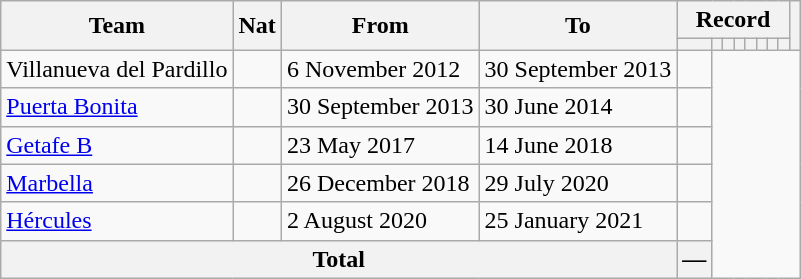<table class="wikitable" style="text-align: center">
<tr>
<th rowspan="2">Team</th>
<th rowspan="2">Nat</th>
<th rowspan="2">From</th>
<th rowspan="2">To</th>
<th colspan="8">Record</th>
<th rowspan=2></th>
</tr>
<tr>
<th></th>
<th></th>
<th></th>
<th></th>
<th></th>
<th></th>
<th></th>
<th></th>
</tr>
<tr>
<td align=left>Villanueva del Pardillo</td>
<td></td>
<td align=left>6 November 2012</td>
<td align=left>30 September 2013<br></td>
<td></td>
</tr>
<tr>
<td align=left><a href='#'>Puerta Bonita</a></td>
<td></td>
<td align=left>30 September 2013</td>
<td align=left>30 June 2014<br></td>
<td></td>
</tr>
<tr>
<td align=left><a href='#'>Getafe B</a></td>
<td></td>
<td align=left>23 May 2017</td>
<td align=left>14 June 2018<br></td>
<td></td>
</tr>
<tr>
<td align=left><a href='#'>Marbella</a></td>
<td></td>
<td align=left>26 December 2018</td>
<td align=left>29 July 2020<br></td>
<td></td>
</tr>
<tr>
<td align=left><a href='#'>Hércules</a></td>
<td></td>
<td align=left>2 August 2020</td>
<td align=left>25 January 2021<br></td>
<td></td>
</tr>
<tr>
<th colspan="4">Total<br></th>
<th>—</th>
</tr>
</table>
